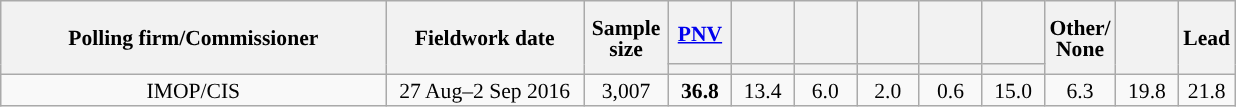<table class="wikitable collapsible collapsed" style="text-align:center; font-size:90%; line-height:14px;">
<tr style="height:42px;">
<th style="width:250px;" rowspan="2">Polling firm/Commissioner</th>
<th style="width:125px;" rowspan="2">Fieldwork date</th>
<th style="width:50px;" rowspan="2">Sample size</th>
<th style="width:35px;"><a href='#'>PNV</a></th>
<th style="width:35px;"></th>
<th style="width:35px;"></th>
<th style="width:35px;"></th>
<th style="width:35px;"></th>
<th style="width:35px;"></th>
<th style="width:35px;" rowspan="2">Other/<br>None</th>
<th style="width:35px;" rowspan="2"></th>
<th style="width:30px;" rowspan="2">Lead</th>
</tr>
<tr>
<th style="color:inherit;background:"></th>
<th style="color:inherit;background:"></th>
<th style="color:inherit;background:"></th>
<th style="color:inherit;background:"></th>
<th style="color:inherit;background:"></th>
<th style="color:inherit;background:"></th>
</tr>
<tr>
<td>IMOP/CIS</td>
<td>27 Aug–2 Sep 2016</td>
<td>3,007</td>
<td><strong>36.8</strong></td>
<td>13.4</td>
<td>6.0</td>
<td>2.0</td>
<td>0.6</td>
<td>15.0</td>
<td>6.3</td>
<td>19.8</td>
<td style="background:">21.8</td>
</tr>
</table>
